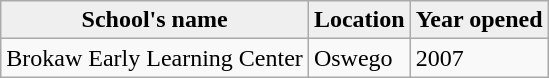<table class="wikitable">
<tr>
<th style="background:#efefef;">School's name</th>
<th style="background:#efefef;">Location</th>
<th style="background:#efefef;">Year opened</th>
</tr>
<tr>
<td>Brokaw Early Learning Center</td>
<td>Oswego</td>
<td>2007</td>
</tr>
</table>
